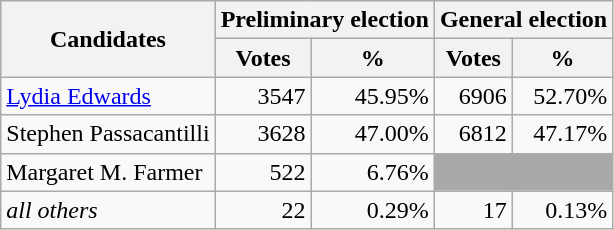<table class=wikitable>
<tr>
<th colspan=1 rowspan=2><strong>Candidates</strong></th>
<th colspan=2><strong>Preliminary election</strong></th>
<th colspan=2><strong>General election</strong></th>
</tr>
<tr>
<th>Votes</th>
<th>%</th>
<th>Votes</th>
<th>%</th>
</tr>
<tr>
<td><a href='#'>Lydia Edwards</a></td>
<td align="right">3547</td>
<td align="right">45.95%</td>
<td align="right">6906</td>
<td align="right">52.70%</td>
</tr>
<tr>
<td>Stephen Passacantilli</td>
<td align="right">3628</td>
<td align="right">47.00%</td>
<td align="right">6812</td>
<td align="right">47.17%</td>
</tr>
<tr>
<td>Margaret M. Farmer</td>
<td align="right">522</td>
<td align="right">6.76%</td>
<td colspan=2 bgcolor=darkgray> </td>
</tr>
<tr>
<td><em>all others</em></td>
<td align="right">22</td>
<td align="right">0.29%</td>
<td align="right">17</td>
<td align="right">0.13%</td>
</tr>
</table>
